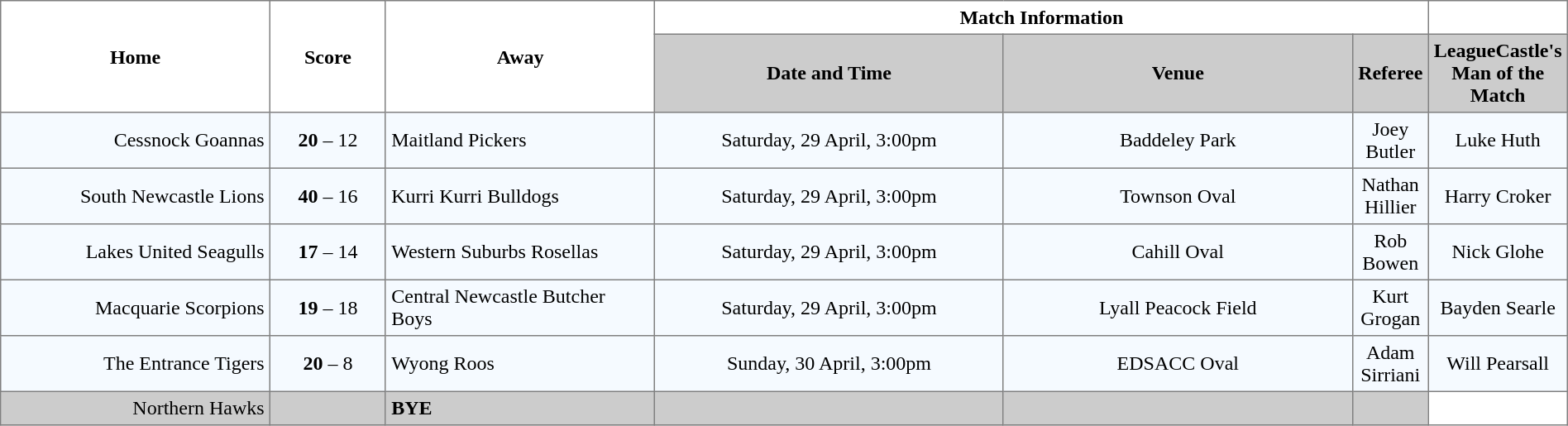<table width="100%" cellspacing="0" cellpadding="4" border="1" style="border-collapse:collapse;  text-align:center;">
<tr>
<th rowspan="2" width="19%">Home</th>
<th rowspan="2" width="8%">Score</th>
<th rowspan="2" width="19%">Away</th>
<th colspan="3">Match Information</th>
</tr>
<tr style="background:#CCCCCC">
<th width="25%">Date and Time</th>
<th width="25%">Venue</th>
<th width="25%">Referee</th>
<th width="25%">LeagueCastle's Man of the Match</th>
</tr>
<tr style="text-align:center; background:#f5faff;">
<td align="right">Cessnock Goannas </td>
<td><strong>20</strong> – 12</td>
<td align="left"> Maitland Pickers</td>
<td>Saturday, 29 April, 3:00pm</td>
<td>Baddeley Park</td>
<td>Joey Butler</td>
<td>Luke Huth </td>
</tr>
<tr style="text-align:center; background:#f5faff;">
<td align="right">South Newcastle Lions </td>
<td><strong>40</strong> – 16</td>
<td align="left"> Kurri Kurri Bulldogs</td>
<td>Saturday, 29 April, 3:00pm</td>
<td>Townson Oval</td>
<td>Nathan Hillier</td>
<td>Harry Croker </td>
</tr>
<tr style="text-align:center; background:#f5faff;">
<td align="right">Lakes United Seagulls </td>
<td><strong>17</strong> – 14</td>
<td align="left"> Western Suburbs Rosellas</td>
<td>Saturday, 29 April, 3:00pm</td>
<td>Cahill Oval</td>
<td>Rob Bowen</td>
<td>Nick Glohe </td>
</tr>
<tr style="text-align:center; background:#f5faff;">
<td align="right">Macquarie Scorpions </td>
<td><strong>19</strong> – 18</td>
<td align="left"> Central Newcastle Butcher Boys</td>
<td>Saturday, 29 April, 3:00pm</td>
<td>Lyall Peacock Field</td>
<td>Kurt Grogan</td>
<td>Bayden Searle </td>
</tr>
<tr style="text-align:center; background:#f5faff;">
<td align="right">The Entrance Tigers </td>
<td><strong>20</strong> – 8</td>
<td align="left"> Wyong Roos</td>
<td>Sunday, 30 April, 3:00pm</td>
<td>EDSACC Oval</td>
<td>Adam Sirriani</td>
<td>Will Pearsall </td>
</tr>
<tr style="text-align:center; background:#CCCCCC;">
<td align="right">Northern Hawks </td>
<td></td>
<td align="left"><strong>BYE</strong></td>
<td></td>
<td></td>
<td></td>
</tr>
</table>
